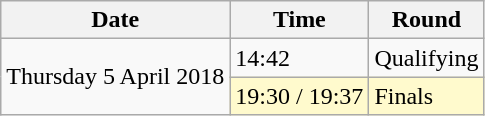<table class="wikitable">
<tr>
<th>Date</th>
<th>Time</th>
<th>Round</th>
</tr>
<tr>
<td rowspan=2>Thursday 5 April 2018</td>
<td>14:42</td>
<td>Qualifying</td>
</tr>
<tr>
<td style=background:lemonchiffon>19:30 / 19:37</td>
<td style=background:lemonchiffon>Finals</td>
</tr>
</table>
